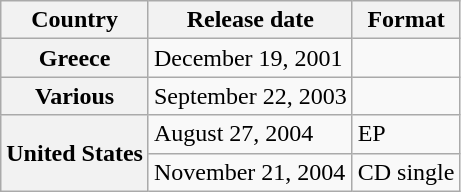<table class="wikitable plainrowheaders">
<tr>
<th>Country</th>
<th>Release date</th>
<th>Format</th>
</tr>
<tr>
<th scope="row">Greece</th>
<td>December 19, 2001</td>
<td></td>
</tr>
<tr>
<th scope="row">Various</th>
<td>September 22, 2003</td>
<td></td>
</tr>
<tr>
<th scope="row" rowspan="2">United States</th>
<td>August 27, 2004</td>
<td>EP</td>
</tr>
<tr>
<td>November 21, 2004</td>
<td>CD single</td>
</tr>
</table>
